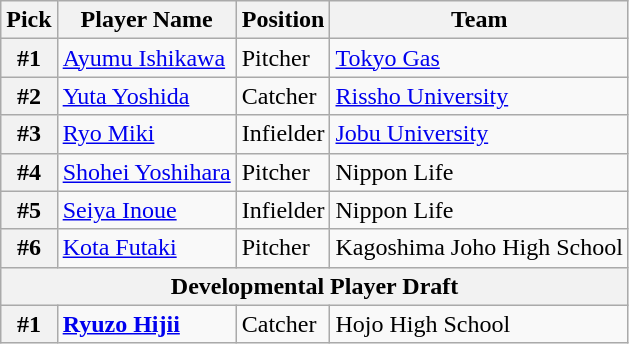<table class="wikitable">
<tr>
<th>Pick</th>
<th>Player Name</th>
<th>Position</th>
<th>Team</th>
</tr>
<tr>
<th>#1</th>
<td><a href='#'>Ayumu Ishikawa</a></td>
<td>Pitcher</td>
<td><a href='#'>Tokyo Gas</a></td>
</tr>
<tr>
<th>#2</th>
<td><a href='#'>Yuta Yoshida</a></td>
<td>Catcher</td>
<td><a href='#'>Rissho University</a></td>
</tr>
<tr>
<th>#3</th>
<td><a href='#'>Ryo Miki</a></td>
<td>Infielder</td>
<td><a href='#'>Jobu University</a></td>
</tr>
<tr>
<th>#4</th>
<td><a href='#'>Shohei Yoshihara</a></td>
<td>Pitcher</td>
<td>Nippon Life</td>
</tr>
<tr>
<th>#5</th>
<td><a href='#'>Seiya Inoue</a></td>
<td>Infielder</td>
<td>Nippon Life</td>
</tr>
<tr>
<th>#6</th>
<td><a href='#'>Kota Futaki</a></td>
<td>Pitcher</td>
<td>Kagoshima Joho High School</td>
</tr>
<tr>
<th colspan="5">Developmental Player Draft</th>
</tr>
<tr>
<th>#1</th>
<td><strong><a href='#'>Ryuzo Hijii</a></strong></td>
<td>Catcher</td>
<td>Hojo High School</td>
</tr>
</table>
